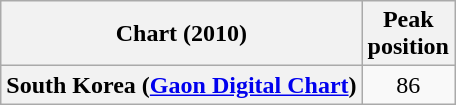<table class="wikitable sortable plainrowheaders">
<tr>
<th>Chart (2010)</th>
<th>Peak<br>position</th>
</tr>
<tr>
<th scope="row">South Korea (<a href='#'>Gaon Digital Chart</a>)</th>
<td align="center">86</td>
</tr>
</table>
